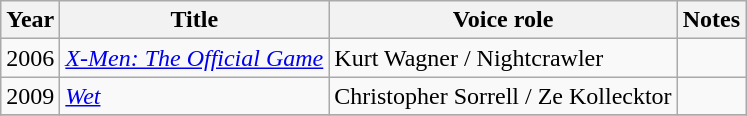<table class="wikitable">
<tr>
<th>Year</th>
<th>Title</th>
<th>Voice role</th>
<th>Notes</th>
</tr>
<tr>
<td>2006</td>
<td><em><a href='#'>X-Men: The Official Game</a></em></td>
<td>Kurt Wagner / Nightcrawler</td>
<td></td>
</tr>
<tr>
<td>2009</td>
<td><em><a href='#'>Wet</a></em></td>
<td>Christopher Sorrell / Ze Kollecktor</td>
<td></td>
</tr>
<tr>
</tr>
</table>
